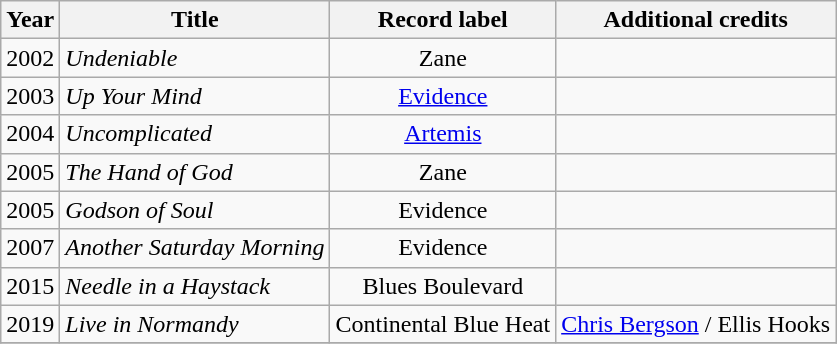<table class="wikitable sortable">
<tr>
<th>Year</th>
<th>Title</th>
<th>Record label</th>
<th>Additional credits</th>
</tr>
<tr>
<td>2002</td>
<td><em>Undeniable</em></td>
<td style="text-align:center;">Zane</td>
<td></td>
</tr>
<tr>
<td>2003</td>
<td><em>Up Your Mind</em></td>
<td style="text-align:center;"><a href='#'>Evidence</a></td>
<td></td>
</tr>
<tr>
<td>2004</td>
<td><em>Uncomplicated</em></td>
<td style="text-align:center;"><a href='#'>Artemis</a></td>
<td></td>
</tr>
<tr>
<td>2005</td>
<td><em>The Hand of God</em></td>
<td style="text-align:center;">Zane</td>
<td></td>
</tr>
<tr>
<td>2005</td>
<td><em>Godson of Soul</em></td>
<td style="text-align:center;">Evidence</td>
<td></td>
</tr>
<tr>
<td>2007</td>
<td><em>Another Saturday Morning</em></td>
<td style="text-align:center;">Evidence</td>
<td></td>
</tr>
<tr>
<td>2015</td>
<td><em>Needle in a Haystack</em></td>
<td style="text-align:center;">Blues Boulevard</td>
<td></td>
</tr>
<tr>
<td>2019</td>
<td><em>Live in Normandy</em></td>
<td style="text-align:center;">Continental Blue Heat</td>
<td><a href='#'>Chris Bergson</a> / Ellis Hooks</td>
</tr>
<tr>
</tr>
</table>
